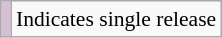<table class="wikitable" style="font-size:90%">
<tr>
<td style="background-color:#D8BFD8"></td>
<td>Indicates single release</td>
</tr>
</table>
